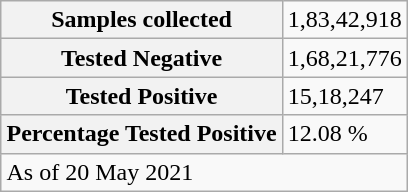<table class="wikitable plainrowheaders" style="float:right; clear:right;">
<tr>
<th>Samples collected</th>
<td>1,83,42,918</td>
</tr>
<tr>
<th>Tested Negative</th>
<td>1,68,21,776</td>
</tr>
<tr>
<th>Tested Positive</th>
<td>15,18,247</td>
</tr>
<tr>
<th>Percentage Tested Positive</th>
<td>12.08 %</td>
</tr>
<tr>
<td colspan="2" style="text-align:centre;">As of 20 May 2021</td>
</tr>
</table>
